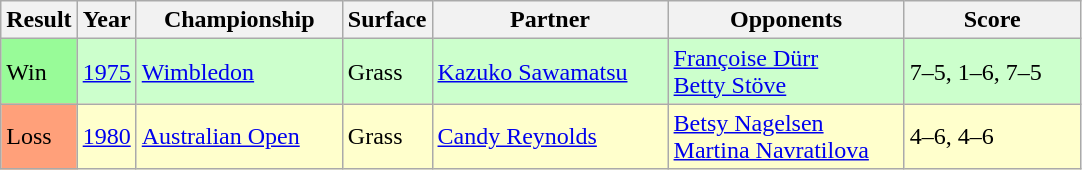<table class="sortable wikitable">
<tr>
<th>Result</th>
<th>Year</th>
<th style="width:130px">Championship</th>
<th style="width:50px">Surface</th>
<th style="width:150px">Partner</th>
<th style="width:150px">Opponents</th>
<th style="width:110px" class="unsortable">Score</th>
</tr>
<tr style="background:#cfc;">
<td style="background:#98fb98;">Win</td>
<td><a href='#'>1975</a></td>
<td><a href='#'>Wimbledon</a></td>
<td>Grass</td>
<td> <a href='#'>Kazuko Sawamatsu</a></td>
<td>  <a href='#'>Françoise Dürr</a> <br>  <a href='#'>Betty Stöve</a></td>
<td>7–5, 1–6, 7–5</td>
</tr>
<tr style="background:#ffc;">
<td style="background:#ffa07a;">Loss</td>
<td><a href='#'>1980</a></td>
<td><a href='#'>Australian Open</a></td>
<td>Grass</td>
<td> <a href='#'>Candy Reynolds</a></td>
<td> <a href='#'>Betsy Nagelsen</a> <br>  <a href='#'>Martina Navratilova</a></td>
<td>4–6, 4–6</td>
</tr>
</table>
